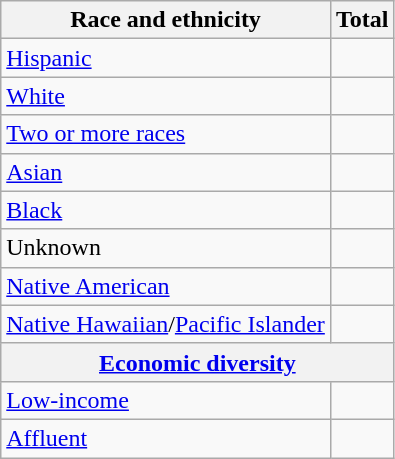<table class="wikitable floatright sortable collapsible"; text-align:right; font-size:80%;">
<tr>
<th>Race and ethnicity</th>
<th colspan="2" data-sort-type=number>Total</th>
</tr>
<tr>
<td><a href='#'>Hispanic</a></td>
<td align=right></td>
</tr>
<tr>
<td><a href='#'>White</a></td>
<td align=right></td>
</tr>
<tr>
<td><a href='#'>Two or more races</a></td>
<td align=right></td>
</tr>
<tr>
<td><a href='#'>Asian</a></td>
<td align=right></td>
</tr>
<tr>
<td><a href='#'>Black</a></td>
<td align=right></td>
</tr>
<tr>
<td>Unknown</td>
<td align=right></td>
</tr>
<tr>
<td><a href='#'>Native American</a></td>
<td align=right></td>
</tr>
<tr>
<td><a href='#'>Native Hawaiian</a>/<a href='#'>Pacific Islander</a></td>
<td align=right></td>
</tr>
<tr>
<th colspan="4" data-sort-type=number><a href='#'>Economic diversity</a></th>
</tr>
<tr>
<td><a href='#'>Low-income</a></td>
<td align=right></td>
</tr>
<tr>
<td><a href='#'>Affluent</a></td>
<td align=right></td>
</tr>
</table>
